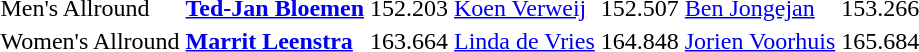<table>
<tr>
<td>Men's Allround</td>
<td><strong><a href='#'>Ted-Jan Bloemen</a></strong></td>
<td>152.203</td>
<td><a href='#'>Koen Verweij</a></td>
<td>152.507</td>
<td><a href='#'>Ben Jongejan</a></td>
<td>153.266</td>
</tr>
<tr>
<td>Women's Allround</td>
<td><strong><a href='#'>Marrit Leenstra</a></strong></td>
<td>163.664</td>
<td><a href='#'>Linda de Vries</a></td>
<td>164.848</td>
<td><a href='#'>Jorien Voorhuis</a></td>
<td>165.684</td>
</tr>
</table>
